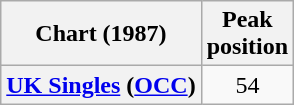<table class="wikitable plainrowheaders" style="text-align:center">
<tr>
<th scope="col">Chart (1987)</th>
<th scope="col">Peak<br>position</th>
</tr>
<tr>
<th scope="row"><a href='#'>UK Singles</a> (<a href='#'>OCC</a>)</th>
<td>54</td>
</tr>
</table>
